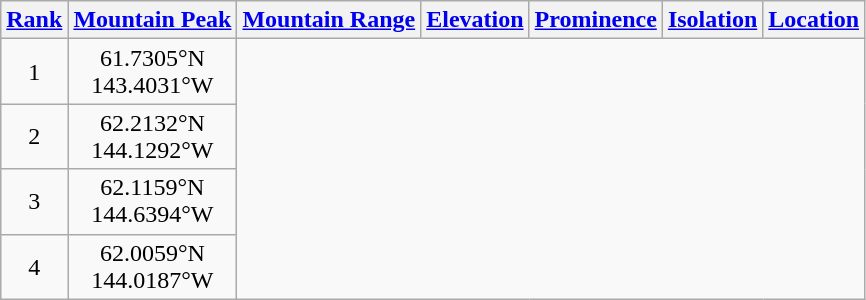<table class="wikitable sortable">
<tr>
<th><a href='#'>Rank</a></th>
<th><a href='#'>Mountain Peak</a></th>
<th><a href='#'>Mountain Range</a></th>
<th><a href='#'>Elevation</a></th>
<th><a href='#'>Prominence</a></th>
<th><a href='#'>Isolation</a></th>
<th><a href='#'>Location</a></th>
</tr>
<tr>
<td align=center>1<br>

</td>
<td align=center>61.7305°N<br>143.4031°W</td>
</tr>
<tr>
<td align=center>2<br>

</td>
<td align=center>62.2132°N<br>144.1292°W</td>
</tr>
<tr>
<td align=center>3<br>

</td>
<td align=center>62.1159°N<br>144.6394°W</td>
</tr>
<tr>
<td align=center>4<br>

</td>
<td align=center>62.0059°N<br>144.0187°W</td>
</tr>
</table>
